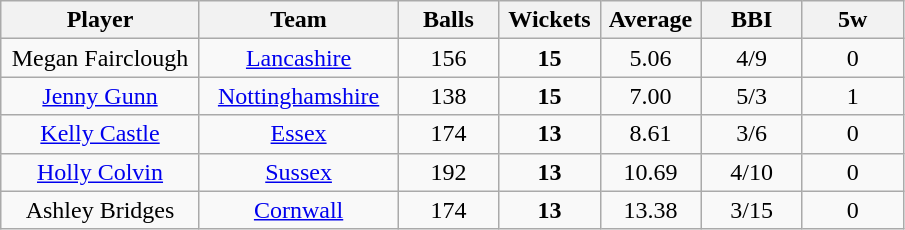<table class="wikitable" style="text-align:center">
<tr>
<th width=125>Player</th>
<th width=125>Team</th>
<th width=60>Balls</th>
<th width=60>Wickets</th>
<th width=60>Average</th>
<th width=60>BBI</th>
<th width=60>5w</th>
</tr>
<tr>
<td>Megan Fairclough</td>
<td><a href='#'>Lancashire</a></td>
<td>156</td>
<td><strong>15</strong></td>
<td>5.06</td>
<td>4/9</td>
<td>0</td>
</tr>
<tr>
<td><a href='#'>Jenny Gunn</a></td>
<td><a href='#'>Nottinghamshire</a></td>
<td>138</td>
<td><strong>15</strong></td>
<td>7.00</td>
<td>5/3</td>
<td>1</td>
</tr>
<tr>
<td><a href='#'>Kelly Castle</a></td>
<td><a href='#'>Essex</a></td>
<td>174</td>
<td><strong>13</strong></td>
<td>8.61</td>
<td>3/6</td>
<td>0</td>
</tr>
<tr>
<td><a href='#'>Holly Colvin</a></td>
<td><a href='#'>Sussex</a></td>
<td>192</td>
<td><strong>13</strong></td>
<td>10.69</td>
<td>4/10</td>
<td>0</td>
</tr>
<tr>
<td>Ashley Bridges</td>
<td><a href='#'>Cornwall</a></td>
<td>174</td>
<td><strong>13</strong></td>
<td>13.38</td>
<td>3/15</td>
<td>0</td>
</tr>
</table>
